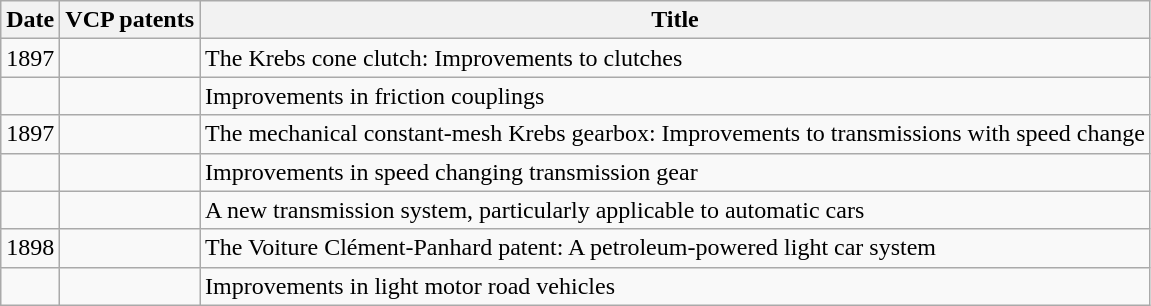<table class="wikitable">
<tr>
<th>Date</th>
<th>VCP patents</th>
<th>Title</th>
</tr>
<tr>
<td>1897</td>
<td></td>
<td>The Krebs cone clutch: Improvements to clutches</td>
</tr>
<tr>
<td></td>
<td></td>
<td>Improvements in friction couplings</td>
</tr>
<tr>
<td>1897</td>
<td></td>
<td>The mechanical constant-mesh Krebs gearbox: Improvements to transmissions with speed change</td>
</tr>
<tr>
<td></td>
<td></td>
<td>Improvements in speed changing transmission gear</td>
</tr>
<tr>
<td></td>
<td></td>
<td>A new transmission system, particularly applicable to automatic cars</td>
</tr>
<tr>
<td>1898</td>
<td></td>
<td>The Voiture Clément-Panhard patent: A petroleum-powered light car system</td>
</tr>
<tr>
<td></td>
<td></td>
<td>Improvements in light motor road vehicles</td>
</tr>
</table>
